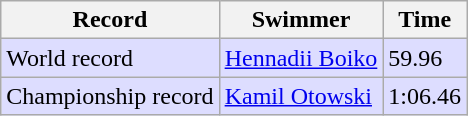<table class='wikitable' style='text-align:left'>
<tr>
<th>Record</th>
<th>Swimmer</th>
<th>Time</th>
</tr>
<tr bgcolor=ddddff>
<td>World record</td>
<td><a href='#'>Hennadii Boiko</a>  </td>
<td>59.96</td>
</tr>
<tr bgcolor=ddddff>
<td>Championship record</td>
<td><a href='#'>Kamil Otowski</a>  </td>
<td>1:06.46</td>
</tr>
</table>
